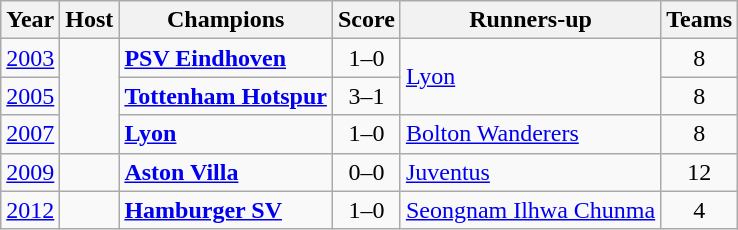<table class="wikitable">
<tr>
<th>Year</th>
<th>Host</th>
<th>Champions</th>
<th>Score</th>
<th>Runners-up</th>
<th>Teams</th>
</tr>
<tr>
<td><a href='#'>2003</a></td>
<td rowspan="3"></td>
<td> <strong><a href='#'>PSV Eindhoven</a></strong></td>
<td align="center">1–0</td>
<td rowspan="2"> <a href='#'>Lyon</a></td>
<td align="center">8</td>
</tr>
<tr>
<td><a href='#'>2005</a></td>
<td> <strong><a href='#'>Tottenham Hotspur</a></strong></td>
<td align="center">3–1</td>
<td align="center">8</td>
</tr>
<tr>
<td><a href='#'>2007</a></td>
<td> <strong><a href='#'>Lyon</a></strong></td>
<td align="center">1–0</td>
<td> <a href='#'>Bolton Wanderers</a></td>
<td align="center">8</td>
</tr>
<tr>
<td><a href='#'>2009</a></td>
<td></td>
<td> <strong><a href='#'>Aston Villa</a></strong></td>
<td align="center">0–0 <br></td>
<td> <a href='#'>Juventus</a></td>
<td align="center">12</td>
</tr>
<tr>
<td><a href='#'>2012</a></td>
<td></td>
<td> <strong><a href='#'>Hamburger SV</a></strong></td>
<td align="center">1–0</td>
<td> <a href='#'>Seongnam Ilhwa Chunma</a></td>
<td align="center">4</td>
</tr>
</table>
